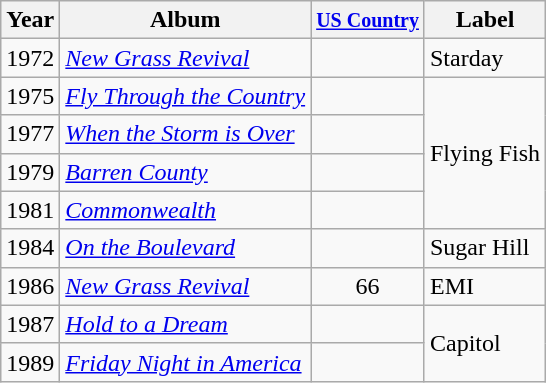<table class="wikitable">
<tr>
<th>Year</th>
<th>Album</th>
<th><small><a href='#'>US Country</a></small></th>
<th>Label</th>
</tr>
<tr>
<td>1972</td>
<td><em><a href='#'>New Grass Revival</a></em></td>
<td></td>
<td>Starday</td>
</tr>
<tr>
<td>1975</td>
<td><em><a href='#'>Fly Through the Country</a></em></td>
<td></td>
<td rowspan="4">Flying Fish</td>
</tr>
<tr>
<td>1977</td>
<td><em><a href='#'>When the Storm is Over</a></em></td>
<td></td>
</tr>
<tr>
<td>1979</td>
<td><em><a href='#'>Barren County</a></em></td>
<td></td>
</tr>
<tr>
<td>1981</td>
<td><em><a href='#'>Commonwealth</a></em></td>
<td></td>
</tr>
<tr>
<td>1984</td>
<td><em><a href='#'>On the Boulevard</a></em></td>
<td></td>
<td>Sugar Hill</td>
</tr>
<tr>
<td>1986</td>
<td><em><a href='#'>New Grass Revival</a></em></td>
<td align="center">66</td>
<td>EMI</td>
</tr>
<tr>
<td>1987</td>
<td><em><a href='#'>Hold to a Dream</a></em></td>
<td></td>
<td rowspan="2">Capitol</td>
</tr>
<tr>
<td>1989</td>
<td><em><a href='#'>Friday Night in America</a></em></td>
<td></td>
</tr>
</table>
